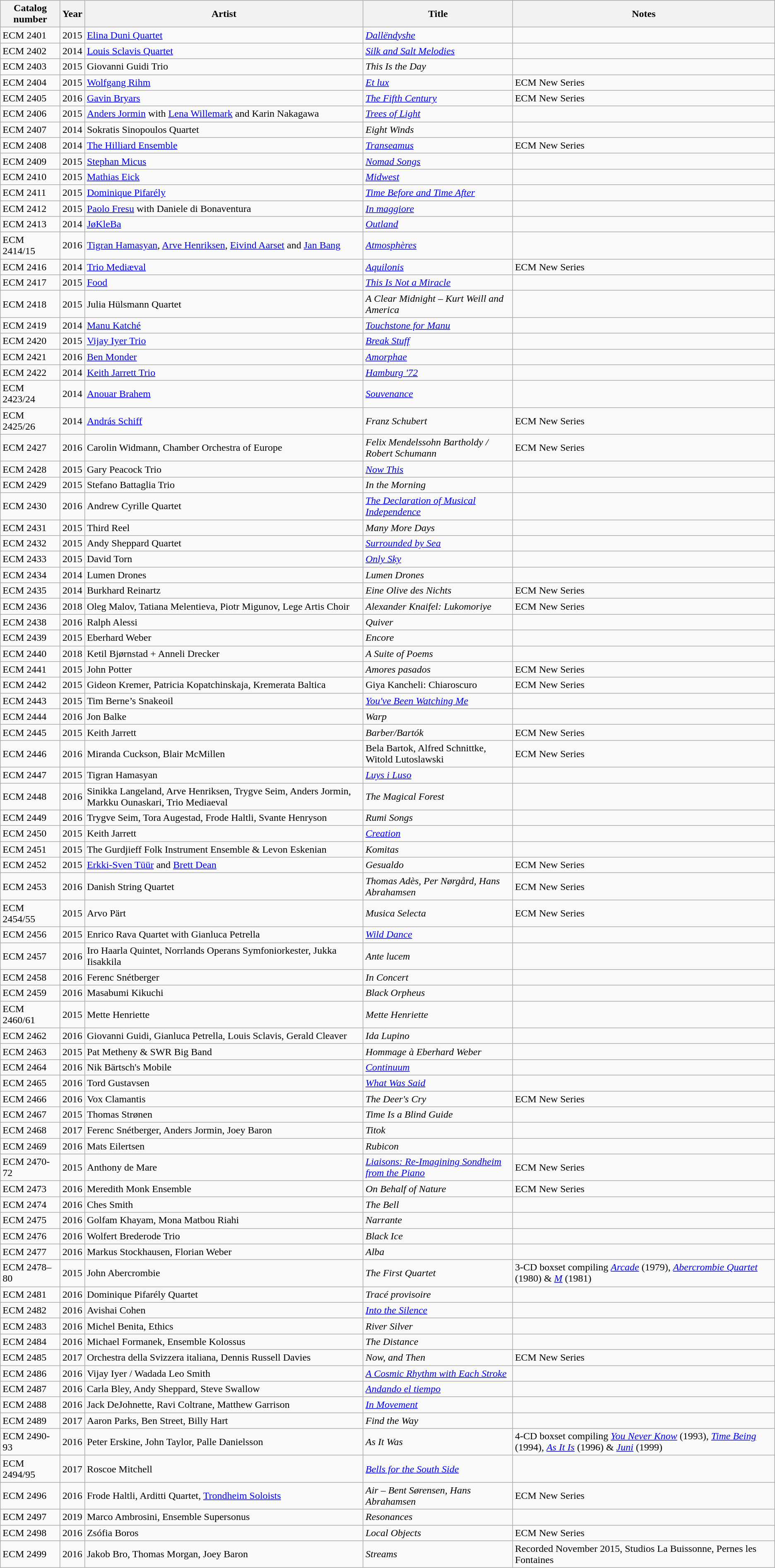<table class="wikitable sortable" align="center" bgcolor="#CCCCCC" |>
<tr>
<th>Catalog number</th>
<th>Year</th>
<th>Artist</th>
<th>Title</th>
<th>Notes</th>
</tr>
<tr>
<td>ECM 2401</td>
<td>2015</td>
<td><a href='#'>Elina Duni Quartet</a></td>
<td><em><a href='#'>Dallëndyshe</a></em></td>
<td></td>
</tr>
<tr>
<td>ECM 2402</td>
<td>2014</td>
<td><a href='#'>Louis Sclavis Quartet</a></td>
<td><em><a href='#'>Silk and Salt Melodies</a></em></td>
<td></td>
</tr>
<tr>
<td>ECM 2403</td>
<td>2015</td>
<td>Giovanni Guidi Trio</td>
<td><em>This Is the Day</em></td>
<td></td>
</tr>
<tr>
<td>ECM 2404</td>
<td>2015</td>
<td><a href='#'>Wolfgang Rihm</a></td>
<td><em><a href='#'>Et lux</a></em></td>
<td>ECM New Series</td>
</tr>
<tr>
<td>ECM 2405</td>
<td>2016</td>
<td><a href='#'>Gavin Bryars</a></td>
<td><em><a href='#'>The Fifth Century</a></em></td>
<td>ECM New Series</td>
</tr>
<tr>
<td>ECM 2406</td>
<td>2015</td>
<td><a href='#'>Anders Jormin</a> with <a href='#'>Lena Willemark</a> and Karin Nakagawa</td>
<td><em><a href='#'>Trees of Light</a></em></td>
<td></td>
</tr>
<tr>
<td>ECM 2407</td>
<td>2014</td>
<td>Sokratis Sinopoulos Quartet</td>
<td><em>Eight Winds</em></td>
<td></td>
</tr>
<tr>
<td>ECM 2408</td>
<td>2014</td>
<td><a href='#'>The Hilliard Ensemble</a></td>
<td><em><a href='#'>Transeamus</a></em></td>
<td>ECM New Series</td>
</tr>
<tr>
<td>ECM 2409</td>
<td>2015</td>
<td><a href='#'>Stephan Micus</a></td>
<td><em><a href='#'>Nomad Songs</a></em></td>
<td></td>
</tr>
<tr>
<td>ECM 2410</td>
<td>2015</td>
<td><a href='#'>Mathias Eick</a></td>
<td><em><a href='#'>Midwest</a></em></td>
<td></td>
</tr>
<tr>
<td>ECM 2411</td>
<td>2015</td>
<td><a href='#'>Dominique Pifarély</a></td>
<td><em><a href='#'>Time Before and Time After</a></em></td>
<td></td>
</tr>
<tr>
<td>ECM 2412</td>
<td>2015</td>
<td><a href='#'>Paolo Fresu</a> with Daniele di Bonaventura</td>
<td><em><a href='#'>In maggiore</a></em></td>
<td></td>
</tr>
<tr>
<td>ECM 2413</td>
<td>2014</td>
<td><a href='#'>JøKleBa</a></td>
<td><em><a href='#'>Outland</a></em></td>
<td></td>
</tr>
<tr>
<td>ECM 2414/15</td>
<td>2016</td>
<td><a href='#'>Tigran Hamasyan</a>, <a href='#'>Arve Henriksen</a>, <a href='#'>Eivind Aarset</a> and <a href='#'>Jan Bang</a></td>
<td><em><a href='#'>Atmosphères</a></em></td>
<td></td>
</tr>
<tr>
<td>ECM 2416</td>
<td>2014</td>
<td><a href='#'>Trio Mediæval</a></td>
<td><em><a href='#'>Aquilonis</a></em></td>
<td>ECM New Series</td>
</tr>
<tr>
<td>ECM 2417</td>
<td>2015</td>
<td><a href='#'>Food</a></td>
<td><em><a href='#'>This Is Not a Miracle</a></em></td>
<td></td>
</tr>
<tr>
<td>ECM 2418</td>
<td>2015</td>
<td>Julia Hülsmann Quartet</td>
<td><em>A Clear Midnight – Kurt Weill and America</em></td>
<td></td>
</tr>
<tr>
<td>ECM 2419</td>
<td>2014</td>
<td><a href='#'>Manu Katché</a></td>
<td><em><a href='#'>Touchstone for Manu</a></em></td>
<td></td>
</tr>
<tr>
<td>ECM 2420</td>
<td>2015</td>
<td><a href='#'>Vijay Iyer Trio</a></td>
<td><em><a href='#'>Break Stuff</a></em></td>
<td></td>
</tr>
<tr>
<td>ECM 2421</td>
<td>2016</td>
<td><a href='#'>Ben Monder</a></td>
<td><em><a href='#'>Amorphae</a></em></td>
<td></td>
</tr>
<tr>
<td>ECM 2422</td>
<td>2014</td>
<td><a href='#'>Keith Jarrett Trio</a></td>
<td><em><a href='#'>Hamburg '72</a></em></td>
<td></td>
</tr>
<tr>
<td>ECM 2423/24</td>
<td>2014</td>
<td><a href='#'>Anouar Brahem</a></td>
<td><em><a href='#'>Souvenance</a></em></td>
<td></td>
</tr>
<tr>
<td>ECM 2425/26</td>
<td>2014</td>
<td><a href='#'>András Schiff</a></td>
<td><em>Franz Schubert</em></td>
<td>ECM New Series</td>
</tr>
<tr>
<td>ECM 2427</td>
<td>2016</td>
<td>Carolin Widmann, Chamber Orchestra of Europe</td>
<td><em>Felix Mendelssohn Bartholdy / Robert Schumann</em></td>
<td>ECM New Series</td>
</tr>
<tr>
<td>ECM 2428</td>
<td>2015</td>
<td>Gary Peacock Trio</td>
<td><em><a href='#'>Now This</a></em></td>
<td></td>
</tr>
<tr>
<td>ECM 2429</td>
<td>2015</td>
<td>Stefano Battaglia Trio</td>
<td><em>In the Morning</em></td>
<td></td>
</tr>
<tr>
<td>ECM 2430</td>
<td>2016</td>
<td>Andrew Cyrille Quartet</td>
<td><em><a href='#'>The Declaration of Musical Independence</a></em></td>
<td></td>
</tr>
<tr>
<td>ECM 2431</td>
<td>2015</td>
<td>Third Reel</td>
<td><em>Many More Days</em></td>
<td></td>
</tr>
<tr>
<td>ECM 2432</td>
<td>2015</td>
<td>Andy Sheppard Quartet</td>
<td><em><a href='#'>Surrounded by Sea</a></em></td>
<td></td>
</tr>
<tr>
<td>ECM 2433</td>
<td>2015</td>
<td>David Torn</td>
<td><em><a href='#'>Only Sky</a></em></td>
<td></td>
</tr>
<tr>
<td>ECM 2434</td>
<td>2014</td>
<td>Lumen Drones</td>
<td><em>Lumen Drones</em></td>
<td></td>
</tr>
<tr>
<td>ECM 2435</td>
<td>2014</td>
<td>Burkhard Reinartz</td>
<td><em>Eine Olive des Nichts</em></td>
<td>ECM New Series</td>
</tr>
<tr>
<td>ECM 2436</td>
<td>2018</td>
<td>Oleg Malov, Tatiana Melentieva, Piotr Migunov, Lege Artis Choir</td>
<td><em>Alexander Knaifel: Lukomoriye</em></td>
<td>ECM New Series</td>
</tr>
<tr>
<td>ECM 2438</td>
<td>2016</td>
<td>Ralph Alessi</td>
<td><em>Quiver</em></td>
<td></td>
</tr>
<tr>
<td>ECM 2439</td>
<td>2015</td>
<td>Eberhard Weber</td>
<td><em>Encore</em></td>
<td></td>
</tr>
<tr>
<td>ECM 2440</td>
<td>2018</td>
<td>Ketil Bjørnstad + Anneli Drecker</td>
<td><em>A Suite of Poems</em></td>
<td></td>
</tr>
<tr>
<td>ECM 2441</td>
<td>2015</td>
<td>John Potter</td>
<td><em>Amores pasados</em></td>
<td>ECM New Series</td>
</tr>
<tr>
<td>ECM 2442</td>
<td>2015</td>
<td>Gideon Kremer, Patricia Kopatchinskaja, Kremerata Baltica</td>
<td>Giya Kancheli: Chiaroscuro</td>
<td>ECM New Series</td>
</tr>
<tr>
<td>ECM 2443</td>
<td>2015</td>
<td>Tim Berne’s Snakeoil</td>
<td><em><a href='#'>You've Been Watching Me</a></em></td>
<td></td>
</tr>
<tr>
<td>ECM 2444</td>
<td>2016</td>
<td>Jon Balke</td>
<td><em>Warp</em></td>
<td></td>
</tr>
<tr>
<td>ECM 2445</td>
<td>2015</td>
<td>Keith Jarrett</td>
<td><em>Barber/Bartók</em></td>
<td>ECM New Series</td>
</tr>
<tr>
<td>ECM 2446</td>
<td>2016</td>
<td>Miranda Cuckson, Blair McMillen</td>
<td>Bela Bartok, Alfred Schnittke, Witold Lutoslawski</td>
<td>ECM New Series</td>
</tr>
<tr>
<td>ECM 2447</td>
<td>2015</td>
<td>Tigran Hamasyan</td>
<td><em><a href='#'>Luys i Luso</a></em></td>
<td></td>
</tr>
<tr>
<td>ECM 2448</td>
<td>2016</td>
<td>Sinikka Langeland, Arve Henriksen, Trygve Seim, Anders Jormin, Markku Ounaskari, Trio Mediaeval</td>
<td><em>The Magical Forest</em></td>
<td></td>
</tr>
<tr>
<td>ECM 2449</td>
<td>2016</td>
<td>Trygve Seim, Tora Augestad, Frode Haltli, Svante Henryson</td>
<td><em>Rumi Songs</em></td>
<td></td>
</tr>
<tr>
<td>ECM 2450</td>
<td>2015</td>
<td>Keith Jarrett</td>
<td><em><a href='#'>Creation</a></em></td>
<td></td>
</tr>
<tr>
<td>ECM 2451</td>
<td>2015</td>
<td>The Gurdjieff Folk Instrument Ensemble & Levon Eskenian</td>
<td><em>Komitas</em></td>
<td></td>
</tr>
<tr>
<td>ECM 2452</td>
<td>2015</td>
<td><a href='#'>Erkki-Sven Tüür</a> and <a href='#'>Brett Dean</a></td>
<td><em>Gesualdo</em></td>
<td>ECM New Series</td>
</tr>
<tr>
<td>ECM 2453</td>
<td>2016</td>
<td>Danish String Quartet</td>
<td><em>Thomas Adès, Per Nørgård, Hans Abrahamsen</em></td>
<td>ECM New Series</td>
</tr>
<tr>
<td>ECM 2454/55</td>
<td>2015</td>
<td>Arvo Pärt</td>
<td><em>Musica Selecta</em></td>
<td>ECM New Series</td>
</tr>
<tr>
<td>ECM 2456</td>
<td>2015</td>
<td>Enrico Rava Quartet with Gianluca Petrella</td>
<td><em><a href='#'>Wild Dance</a></em></td>
<td></td>
</tr>
<tr>
<td>ECM 2457</td>
<td>2016</td>
<td>Iro Haarla Quintet, Norrlands Operans Symfoniorkester, Jukka Iisakkila</td>
<td><em>Ante lucem</em></td>
<td></td>
</tr>
<tr>
<td>ECM 2458</td>
<td>2016</td>
<td>Ferenc Snétberger</td>
<td><em>In Concert</em></td>
<td></td>
</tr>
<tr>
<td>ECM 2459</td>
<td>2016</td>
<td>Masabumi Kikuchi</td>
<td><em>Black Orpheus</em></td>
<td></td>
</tr>
<tr>
<td>ECM 2460/61</td>
<td>2015</td>
<td>Mette Henriette</td>
<td><em>Mette Henriette</em></td>
<td></td>
</tr>
<tr>
<td>ECM 2462</td>
<td>2016</td>
<td>Giovanni Guidi, Gianluca Petrella, Louis Sclavis, Gerald Cleaver</td>
<td><em>Ida Lupino</em></td>
<td></td>
</tr>
<tr>
<td>ECM 2463</td>
<td>2015</td>
<td>Pat Metheny & SWR Big Band</td>
<td><em>Hommage à Eberhard Weber</em></td>
<td></td>
</tr>
<tr>
<td>ECM 2464</td>
<td>2016</td>
<td>Nik Bärtsch's Mobile</td>
<td><em><a href='#'>Continuum</a></em></td>
<td></td>
</tr>
<tr>
<td>ECM 2465</td>
<td>2016</td>
<td>Tord Gustavsen</td>
<td><em><a href='#'>What Was Said</a></em></td>
<td></td>
</tr>
<tr>
<td>ECM 2466</td>
<td>2016</td>
<td>Vox Clamantis</td>
<td><em>The Deer's Cry</em></td>
<td>ECM New Series</td>
</tr>
<tr>
<td>ECM 2467</td>
<td>2015</td>
<td>Thomas Strønen</td>
<td><em>Time Is a Blind Guide</em></td>
<td></td>
</tr>
<tr>
<td>ECM 2468</td>
<td>2017</td>
<td>Ferenc Snétberger, Anders Jormin, Joey Baron</td>
<td><em>Titok</em></td>
<td></td>
</tr>
<tr>
<td>ECM 2469</td>
<td>2016</td>
<td>Mats Eilertsen</td>
<td><em>Rubicon</em></td>
<td></td>
</tr>
<tr>
<td>ECM 2470-72</td>
<td>2015</td>
<td>Anthony de Mare</td>
<td><em><a href='#'>Liaisons: Re-Imagining Sondheim from the Piano</a></em></td>
<td>ECM New Series</td>
</tr>
<tr>
<td>ECM 2473</td>
<td>2016</td>
<td>Meredith Monk Ensemble</td>
<td><em>On Behalf of Nature</em></td>
<td>ECM New Series</td>
</tr>
<tr>
<td>ECM 2474</td>
<td>2016</td>
<td>Ches Smith</td>
<td><em>The Bell</em></td>
<td></td>
</tr>
<tr>
<td>ECM 2475</td>
<td>2016</td>
<td>Golfam Khayam, Mona Matbou Riahi</td>
<td><em>Narrante</em></td>
<td></td>
</tr>
<tr>
<td>ECM 2476</td>
<td>2016</td>
<td>Wolfert Brederode Trio</td>
<td><em>Black Ice</em></td>
<td></td>
</tr>
<tr>
<td>ECM 2477</td>
<td>2016</td>
<td>Markus Stockhausen, Florian Weber</td>
<td><em>Alba</em></td>
<td></td>
</tr>
<tr>
<td>ECM 2478–80</td>
<td>2015</td>
<td>John Abercrombie</td>
<td><em>The First Quartet</em></td>
<td>3-CD boxset compiling <em><a href='#'>Arcade</a></em> (1979), <em><a href='#'>Abercrombie Quartet</a></em> (1980) & <em><a href='#'>M</a></em> (1981)</td>
</tr>
<tr>
<td>ECM 2481</td>
<td>2016</td>
<td>Dominique Pifarély Quartet</td>
<td><em>Tracé provisoire</em></td>
<td></td>
</tr>
<tr>
<td>ECM 2482</td>
<td>2016</td>
<td>Avishai Cohen</td>
<td><em><a href='#'>Into the Silence</a></em></td>
<td></td>
</tr>
<tr>
<td>ECM 2483</td>
<td>2016</td>
<td>Michel Benita, Ethics</td>
<td><em>River Silver</em></td>
<td></td>
</tr>
<tr>
<td>ECM 2484</td>
<td>2016</td>
<td>Michael Formanek, Ensemble Kolossus</td>
<td><em>The Distance</em></td>
<td></td>
</tr>
<tr>
<td>ECM 2485</td>
<td>2017</td>
<td>Orchestra della Svizzera italiana, Dennis Russell Davies</td>
<td><em>Now, and Then</em></td>
<td>ECM New Series</td>
</tr>
<tr>
<td>ECM 2486</td>
<td>2016</td>
<td>Vijay Iyer / Wadada Leo Smith</td>
<td><em><a href='#'>A Cosmic Rhythm with Each Stroke</a></em></td>
<td></td>
</tr>
<tr>
<td>ECM 2487</td>
<td>2016</td>
<td>Carla Bley, Andy Sheppard, Steve Swallow</td>
<td><em><a href='#'>Andando el tiempo</a></em></td>
<td></td>
</tr>
<tr>
<td>ECM 2488</td>
<td>2016</td>
<td>Jack DeJohnette, Ravi Coltrane, Matthew Garrison</td>
<td><em><a href='#'>In Movement</a></em></td>
<td></td>
</tr>
<tr>
<td>ECM 2489</td>
<td>2017</td>
<td>Aaron Parks, Ben Street, Billy Hart</td>
<td><em>Find the Way</em></td>
<td></td>
</tr>
<tr>
<td>ECM 2490-93</td>
<td>2016</td>
<td>Peter Erskine, John Taylor, Palle Danielsson</td>
<td><em>As It Was</em></td>
<td>4-CD boxset compiling <em><a href='#'>You Never Know</a></em> (1993), <em><a href='#'>Time Being</a></em> (1994), <em><a href='#'>As It Is</a></em> (1996) & <em><a href='#'>Juni</a></em> (1999)</td>
</tr>
<tr>
<td>ECM 2494/95</td>
<td>2017</td>
<td>Roscoe Mitchell</td>
<td><em><a href='#'>Bells for the South Side</a></em></td>
<td></td>
</tr>
<tr>
<td>ECM 2496</td>
<td>2016</td>
<td>Frode Haltli, Arditti Quartet, <a href='#'>Trondheim Soloists</a></td>
<td><em>Air – Bent Sørensen, Hans Abrahamsen</em></td>
<td>ECM New Series</td>
</tr>
<tr>
<td>ECM 2497</td>
<td>2019</td>
<td>Marco Ambrosini, Ensemble Supersonus</td>
<td><em>Resonances</em></td>
<td></td>
</tr>
<tr>
<td>ECM 2498</td>
<td>2016</td>
<td>Zsófia Boros</td>
<td><em>Local Objects</em></td>
<td>ECM New Series</td>
</tr>
<tr>
<td>ECM 2499</td>
<td>2016</td>
<td>Jakob Bro, Thomas Morgan, Joey Baron</td>
<td><em>Streams</em></td>
<td>Recorded November 2015, Studios La Buissonne, Pernes les Fontaines</td>
</tr>
</table>
